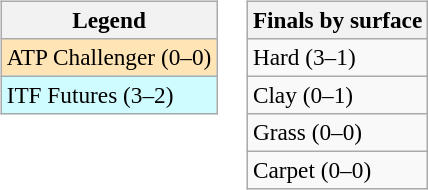<table>
<tr valign=top>
<td><br><table class=wikitable style=font-size:97%>
<tr>
<th>Legend</th>
</tr>
<tr bgcolor=moccasin>
<td>ATP Challenger (0–0)</td>
</tr>
<tr bgcolor=cffcff>
<td>ITF Futures (3–2)</td>
</tr>
</table>
</td>
<td><br><table class=wikitable style=font-size:97%>
<tr>
<th>Finals by surface</th>
</tr>
<tr>
<td>Hard (3–1)</td>
</tr>
<tr>
<td>Clay (0–1)</td>
</tr>
<tr>
<td>Grass (0–0)</td>
</tr>
<tr>
<td>Carpet (0–0)</td>
</tr>
</table>
</td>
</tr>
</table>
